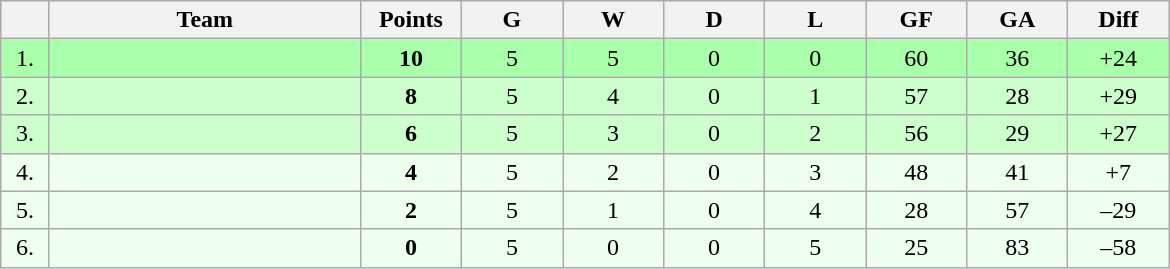<table class=wikitable style="text-align:center">
<tr bgcolor="#DCDCDC">
<th width="25"></th>
<th width="200">Team</th>
<th width="60">Points</th>
<th width="60">G</th>
<th width="60">W</th>
<th width="60">D</th>
<th width="60">L</th>
<th width="60">GF</th>
<th width="60">GA</th>
<th width="60">Diff</th>
</tr>
<tr bgcolor=#AAFFAA>
<td>1.</td>
<td align=left></td>
<td><strong>10</strong></td>
<td>5</td>
<td>5</td>
<td>0</td>
<td>0</td>
<td>60</td>
<td>36</td>
<td>+24</td>
</tr>
<tr bgcolor=#CCFFCC>
<td>2.</td>
<td align=left></td>
<td><strong>8</strong></td>
<td>5</td>
<td>4</td>
<td>0</td>
<td>1</td>
<td>57</td>
<td>28</td>
<td>+29</td>
</tr>
<tr bgcolor=#CCFFCC>
<td>3.</td>
<td align=left></td>
<td><strong>6</strong></td>
<td>5</td>
<td>3</td>
<td>0</td>
<td>2</td>
<td>56</td>
<td>29</td>
<td>+27</td>
</tr>
<tr bgcolor=#EEFFEE>
<td>4.</td>
<td align=left></td>
<td><strong>4</strong></td>
<td>5</td>
<td>2</td>
<td>0</td>
<td>3</td>
<td>48</td>
<td>41</td>
<td>+7</td>
</tr>
<tr bgcolor=#EEFFEE>
<td>5.</td>
<td align=left></td>
<td><strong>2</strong></td>
<td>5</td>
<td>1</td>
<td>0</td>
<td>4</td>
<td>28</td>
<td>57</td>
<td>–29</td>
</tr>
<tr bgcolor=#EEFFEE>
<td>6.</td>
<td align=left></td>
<td><strong>0</strong></td>
<td>5</td>
<td>0</td>
<td>0</td>
<td>5</td>
<td>25</td>
<td>83</td>
<td>–58</td>
</tr>
</table>
